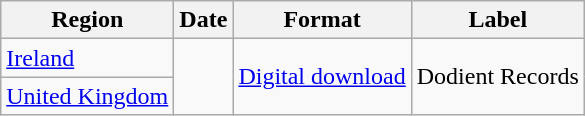<table class="wikitable">
<tr>
<th>Region</th>
<th>Date</th>
<th>Format</th>
<th>Label</th>
</tr>
<tr>
<td rowspan="1"><a href='#'>Ireland</a></td>
<td rowspan="2"></td>
<td rowspan="2"><a href='#'>Digital download</a></td>
<td rowspan="2">Dodient Records</td>
</tr>
<tr>
<td rowspan="1"><a href='#'>United Kingdom</a></td>
</tr>
</table>
